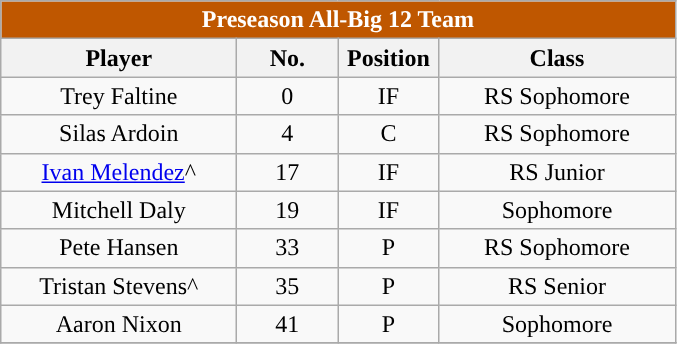<table class="wikitable" style="text-align:center">
<tr>
<td colspan="5" style= "background: #BF5700; color:white"><strong>Preseason All-Big 12 Team</strong></td>
</tr>
<tr>
<th style="width:150px; ">Player</th>
<th style="width:60px; ">No.</th>
<th style="width:60px; ">Position</th>
<th style="width:150px; ">Class</th>
</tr>
<tr>
<td>Trey Faltine</td>
<td>0</td>
<td>IF</td>
<td>RS Sophomore</td>
</tr>
<tr>
<td>Silas Ardoin</td>
<td>4</td>
<td>C</td>
<td>RS Sophomore</td>
</tr>
<tr>
<td><a href='#'>Ivan Melendez</a>^</td>
<td>17</td>
<td>IF</td>
<td>RS Junior</td>
</tr>
<tr>
<td>Mitchell Daly</td>
<td>19</td>
<td>IF</td>
<td>Sophomore</td>
</tr>
<tr>
<td>Pete Hansen</td>
<td>33</td>
<td>P</td>
<td>RS Sophomore</td>
</tr>
<tr>
<td>Tristan Stevens^</td>
<td>35</td>
<td>P</td>
<td>RS Senior</td>
</tr>
<tr>
<td>Aaron Nixon</td>
<td>41</td>
<td>P</td>
<td>Sophomore</td>
</tr>
<tr>
</tr>
</table>
